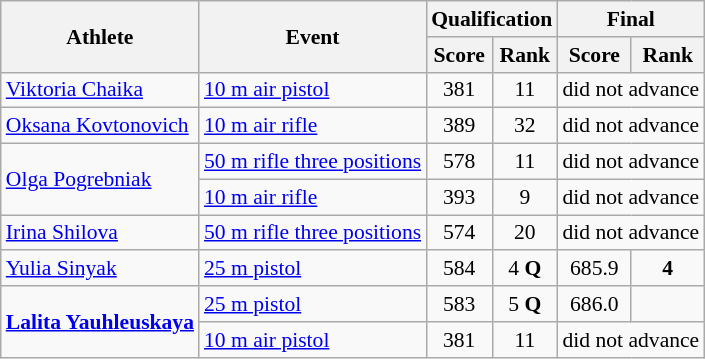<table class="wikitable" style="font-size:90%; text-align:center">
<tr>
<th rowspan="2">Athlete</th>
<th rowspan="2">Event</th>
<th colspan="2">Qualification</th>
<th colspan="2">Final</th>
</tr>
<tr>
<th>Score</th>
<th>Rank</th>
<th>Score</th>
<th>Rank</th>
</tr>
<tr>
<td align=left><a href='#'>Viktoria Chaika</a></td>
<td align=left><a href='#'>10 m air pistol</a></td>
<td align="center">381</td>
<td align="center">11</td>
<td colspan="2"  align="center">did not advance</td>
</tr>
<tr>
<td align=left><a href='#'>Oksana Kovtonovich</a></td>
<td align=left><a href='#'>10 m air rifle</a></td>
<td>389</td>
<td>32</td>
<td colspan="2">did not advance</td>
</tr>
<tr>
<td align=left rowspan=2><a href='#'>Olga Pogrebniak</a></td>
<td align=left><a href='#'>50 m rifle three positions</a></td>
<td>578</td>
<td>11</td>
<td colspan="2">did not advance</td>
</tr>
<tr>
<td align=left><a href='#'>10 m air rifle</a></td>
<td>393</td>
<td>9</td>
<td colspan="2">did not advance</td>
</tr>
<tr>
<td align=left><a href='#'>Irina Shilova</a></td>
<td align=left><a href='#'>50 m rifle three positions</a></td>
<td>574</td>
<td>20</td>
<td colspan="2">did not advance</td>
</tr>
<tr>
<td align=left><a href='#'>Yulia Sinyak</a></td>
<td align=left><a href='#'>25 m pistol</a></td>
<td>584</td>
<td>4 <strong>Q</strong></td>
<td>685.9</td>
<td><strong>4</strong></td>
</tr>
<tr>
<td align=left rowspan=2><strong><a href='#'>Lalita Yauhleuskaya</a></strong></td>
<td align=left><a href='#'>25 m pistol</a></td>
<td>583</td>
<td>5 <strong>Q</strong></td>
<td>686.0</td>
<td></td>
</tr>
<tr>
<td align=left><a href='#'>10 m air pistol</a></td>
<td>381</td>
<td>11</td>
<td colspan="2"  align="center">did not advance</td>
</tr>
</table>
